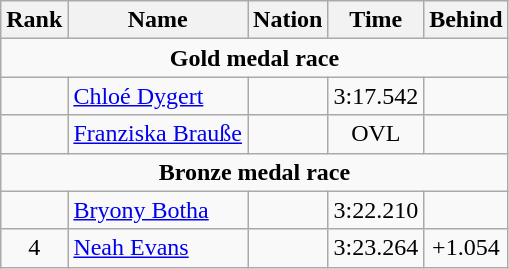<table class="wikitable" style="text-align:center">
<tr>
<th>Rank</th>
<th>Name</th>
<th>Nation</th>
<th>Time</th>
<th>Behind</th>
</tr>
<tr>
<td colspan=5><strong>Gold medal race</strong></td>
</tr>
<tr>
<td></td>
<td align=left><a href='#'>Chloé Dygert</a></td>
<td align=left></td>
<td>3:17.542</td>
<td></td>
</tr>
<tr>
<td></td>
<td align=left><a href='#'>Franziska Brauße</a></td>
<td align=left></td>
<td>OVL</td>
<td></td>
</tr>
<tr>
<td colspan=5><strong>Bronze medal race</strong></td>
</tr>
<tr>
<td></td>
<td align=left><a href='#'>Bryony Botha</a></td>
<td align=left></td>
<td>3:22.210</td>
<td></td>
</tr>
<tr>
<td>4</td>
<td align=left><a href='#'>Neah Evans</a></td>
<td align=left></td>
<td>3:23.264</td>
<td>+1.054</td>
</tr>
</table>
